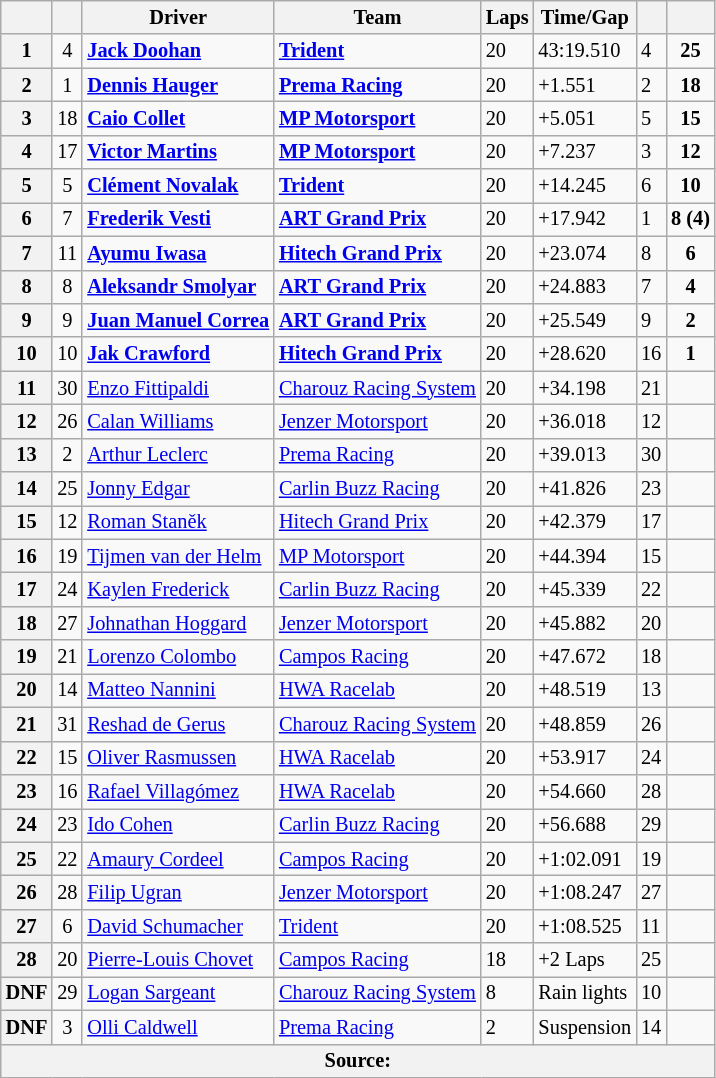<table class="wikitable" style="font-size:85%">
<tr>
<th></th>
<th></th>
<th>Driver</th>
<th>Team</th>
<th>Laps</th>
<th>Time/Gap</th>
<th></th>
<th></th>
</tr>
<tr>
<th>1</th>
<td align="center">4</td>
<td> <strong><a href='#'>Jack Doohan</a></strong></td>
<td><strong><a href='#'>Trident</a></strong></td>
<td>20</td>
<td>43:19.510</td>
<td>4</td>
<td align="center"><strong>25</strong></td>
</tr>
<tr>
<th>2</th>
<td align="center">1</td>
<td> <strong><a href='#'>Dennis Hauger</a></strong></td>
<td><strong><a href='#'>Prema Racing</a></strong></td>
<td>20</td>
<td>+1.551</td>
<td>2</td>
<td align="center"><strong>18</strong></td>
</tr>
<tr>
<th>3</th>
<td align="center">18</td>
<td> <strong><a href='#'>Caio Collet</a></strong></td>
<td><strong><a href='#'>MP Motorsport</a></strong></td>
<td>20</td>
<td>+5.051</td>
<td>5</td>
<td align="center"><strong>15</strong></td>
</tr>
<tr>
<th>4</th>
<td align="center">17</td>
<td> <strong><a href='#'>Victor Martins</a></strong></td>
<td><strong><a href='#'>MP Motorsport</a></strong></td>
<td>20</td>
<td>+7.237</td>
<td>3</td>
<td align="center"><strong>12</strong></td>
</tr>
<tr>
<th>5</th>
<td align="center">5</td>
<td> <strong><a href='#'>Clément Novalak</a></strong></td>
<td><strong><a href='#'>Trident</a></strong></td>
<td>20</td>
<td>+14.245</td>
<td>6</td>
<td align="center"><strong>10</strong></td>
</tr>
<tr>
<th>6</th>
<td align="center">7</td>
<td> <strong><a href='#'>Frederik Vesti</a></strong></td>
<td><strong><a href='#'>ART Grand Prix</a></strong></td>
<td>20</td>
<td>+17.942</td>
<td>1</td>
<td align="center"><strong>8 (4)</strong></td>
</tr>
<tr>
<th>7</th>
<td align="center">11</td>
<td> <strong><a href='#'>Ayumu Iwasa</a></strong></td>
<td><strong><a href='#'>Hitech Grand Prix</a></strong></td>
<td>20</td>
<td>+23.074</td>
<td>8</td>
<td align="center"><strong>6</strong></td>
</tr>
<tr>
<th>8</th>
<td align="center">8</td>
<td> <strong><a href='#'>Aleksandr Smolyar</a></strong></td>
<td><strong><a href='#'>ART Grand Prix</a></strong></td>
<td>20</td>
<td>+24.883</td>
<td>7</td>
<td align="center"><strong>4</strong></td>
</tr>
<tr>
<th>9</th>
<td align="center">9</td>
<td> <strong><a href='#'>Juan Manuel Correa</a></strong></td>
<td><strong><a href='#'>ART Grand Prix</a></strong></td>
<td>20</td>
<td>+25.549</td>
<td>9</td>
<td align="center"><strong>2</strong></td>
</tr>
<tr>
<th>10</th>
<td align="center">10</td>
<td> <strong><a href='#'>Jak Crawford</a></strong></td>
<td><strong><a href='#'>Hitech Grand Prix</a></strong></td>
<td>20</td>
<td>+28.620</td>
<td>16</td>
<td align="center"><strong>1</strong></td>
</tr>
<tr>
<th>11</th>
<td align="center">30</td>
<td> <a href='#'>Enzo Fittipaldi</a></td>
<td><a href='#'>Charouz Racing System</a></td>
<td>20</td>
<td>+34.198</td>
<td>21</td>
<td></td>
</tr>
<tr>
<th>12</th>
<td align="center">26</td>
<td> <a href='#'>Calan Williams</a></td>
<td><a href='#'>Jenzer Motorsport</a></td>
<td>20</td>
<td>+36.018</td>
<td>12</td>
<td align="center"></td>
</tr>
<tr>
<th>13</th>
<td align="center">2</td>
<td> <a href='#'>Arthur Leclerc</a></td>
<td><a href='#'>Prema Racing</a></td>
<td>20</td>
<td>+39.013</td>
<td>30</td>
<td align="center"></td>
</tr>
<tr>
<th>14</th>
<td align="center">25</td>
<td> <a href='#'>Jonny Edgar</a></td>
<td><a href='#'>Carlin Buzz Racing</a></td>
<td>20</td>
<td>+41.826</td>
<td>23</td>
<td align="center"></td>
</tr>
<tr>
<th>15</th>
<td align="center">12</td>
<td> <a href='#'>Roman Staněk</a></td>
<td><a href='#'>Hitech Grand Prix</a></td>
<td>20</td>
<td>+42.379</td>
<td>17</td>
<td></td>
</tr>
<tr>
<th>16</th>
<td align="center">19</td>
<td> <a href='#'>Tijmen van der Helm</a></td>
<td><a href='#'>MP Motorsport</a></td>
<td>20</td>
<td>+44.394</td>
<td>15</td>
<td></td>
</tr>
<tr>
<th>17</th>
<td align="center">24</td>
<td> <a href='#'>Kaylen Frederick</a></td>
<td><a href='#'>Carlin Buzz Racing</a></td>
<td>20</td>
<td>+45.339</td>
<td>22</td>
<td></td>
</tr>
<tr>
<th>18</th>
<td align="center">27</td>
<td> <a href='#'>Johnathan Hoggard</a></td>
<td><a href='#'>Jenzer Motorsport</a></td>
<td>20</td>
<td>+45.882</td>
<td>20</td>
<td></td>
</tr>
<tr>
<th>19</th>
<td align="center">21</td>
<td> <a href='#'>Lorenzo Colombo</a></td>
<td><a href='#'>Campos Racing</a></td>
<td>20</td>
<td>+47.672</td>
<td>18</td>
<td></td>
</tr>
<tr>
<th>20</th>
<td align="center">14</td>
<td> <a href='#'>Matteo Nannini</a></td>
<td><a href='#'>HWA Racelab</a></td>
<td>20</td>
<td>+48.519</td>
<td>13</td>
<td align="center"></td>
</tr>
<tr>
<th>21</th>
<td align="center">31</td>
<td> <a href='#'>Reshad de Gerus</a></td>
<td><a href='#'>Charouz Racing System</a></td>
<td>20</td>
<td>+48.859</td>
<td>26</td>
<td></td>
</tr>
<tr>
<th>22</th>
<td align="center">15</td>
<td> <a href='#'>Oliver Rasmussen</a></td>
<td><a href='#'>HWA Racelab</a></td>
<td>20</td>
<td>+53.917</td>
<td>24</td>
<td></td>
</tr>
<tr>
<th>23</th>
<td align="center">16</td>
<td> <a href='#'>Rafael Villagómez</a></td>
<td><a href='#'>HWA Racelab</a></td>
<td>20</td>
<td>+54.660</td>
<td>28</td>
<td></td>
</tr>
<tr>
<th>24</th>
<td align="center">23</td>
<td> <a href='#'>Ido Cohen</a></td>
<td><a href='#'>Carlin Buzz Racing</a></td>
<td>20</td>
<td>+56.688</td>
<td>29</td>
<td></td>
</tr>
<tr>
<th>25</th>
<td align="center">22</td>
<td> <a href='#'>Amaury Cordeel</a></td>
<td><a href='#'>Campos Racing</a></td>
<td>20</td>
<td>+1:02.091</td>
<td>19</td>
<td></td>
</tr>
<tr>
<th>26</th>
<td align="center">28</td>
<td> <a href='#'>Filip Ugran</a></td>
<td><a href='#'>Jenzer Motorsport</a></td>
<td>20</td>
<td>+1:08.247</td>
<td>27</td>
<td></td>
</tr>
<tr>
<th>27</th>
<td align="center">6</td>
<td> <a href='#'>David Schumacher</a></td>
<td><a href='#'>Trident</a></td>
<td>20</td>
<td>+1:08.525</td>
<td>11</td>
<td></td>
</tr>
<tr>
<th>28</th>
<td align="center">20</td>
<td> <a href='#'>Pierre-Louis Chovet</a></td>
<td><a href='#'>Campos Racing</a></td>
<td>18</td>
<td>+2 Laps</td>
<td>25</td>
<td></td>
</tr>
<tr>
<th>DNF</th>
<td align="center">29</td>
<td> <a href='#'>Logan Sargeant</a></td>
<td><a href='#'>Charouz Racing System</a></td>
<td>8</td>
<td>Rain lights</td>
<td>10</td>
<td align="center"></td>
</tr>
<tr>
<th>DNF</th>
<td align="center">3</td>
<td> <a href='#'>Olli Caldwell</a></td>
<td><a href='#'>Prema Racing</a></td>
<td>2</td>
<td>Suspension</td>
<td>14</td>
<td></td>
</tr>
<tr>
<th colspan="8">Source:</th>
</tr>
</table>
